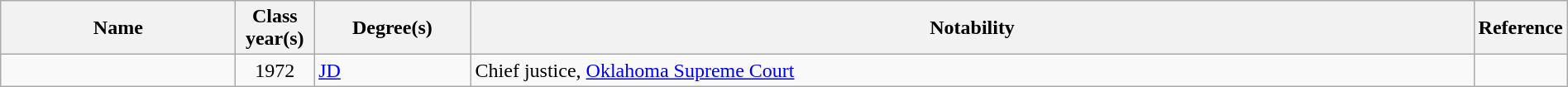<table class="wikitable sortable" style="width:100%">
<tr>
<th style="width:15%;">Name</th>
<th style="width:5%;">Class year(s)</th>
<th style="width:10%;">Degree(s)</th>
<th style="width:*;" class="unsortable">Notability</th>
<th style="width:5%;" class="unsortable">Reference</th>
</tr>
<tr>
<td></td>
<td style="text-align:center;">1972</td>
<td><a href='#'>JD</a></td>
<td>Chief justice, <a href='#'>Oklahoma Supreme Court</a></td>
<td style="text-align:center;"></td>
</tr>
</table>
